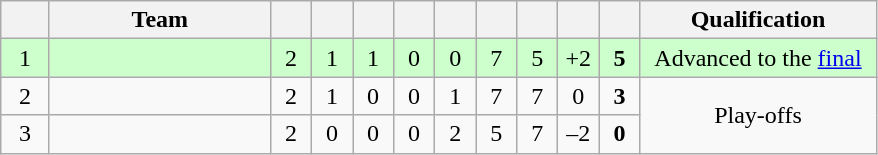<table class="wikitable" style="text-align: center;">
<tr>
<th width="25"></th>
<th width="140">Team</th>
<th width="20"></th>
<th width="20"></th>
<th width="20"></th>
<th width="20"></th>
<th width="20"></th>
<th width="20"></th>
<th width="20"></th>
<th width="20"></th>
<th width="20"></th>
<th width="150">Qualification</th>
</tr>
<tr style="background-color: #ccffcc;">
<td>1</td>
<td align=left></td>
<td>2</td>
<td>1</td>
<td>1</td>
<td>0</td>
<td>0</td>
<td>7</td>
<td>5</td>
<td>+2</td>
<td><strong>5</strong></td>
<td>Advanced to the <a href='#'>final</a></td>
</tr>
<tr>
<td>2</td>
<td align=left></td>
<td>2</td>
<td>1</td>
<td>0</td>
<td>0</td>
<td>1</td>
<td>7</td>
<td>7</td>
<td>0</td>
<td><strong>3</strong></td>
<td rowspan="2">Play-offs</td>
</tr>
<tr>
<td>3</td>
<td align=left></td>
<td>2</td>
<td>0</td>
<td>0</td>
<td>0</td>
<td>2</td>
<td>5</td>
<td>7</td>
<td>–2</td>
<td><strong>0</strong></td>
</tr>
</table>
